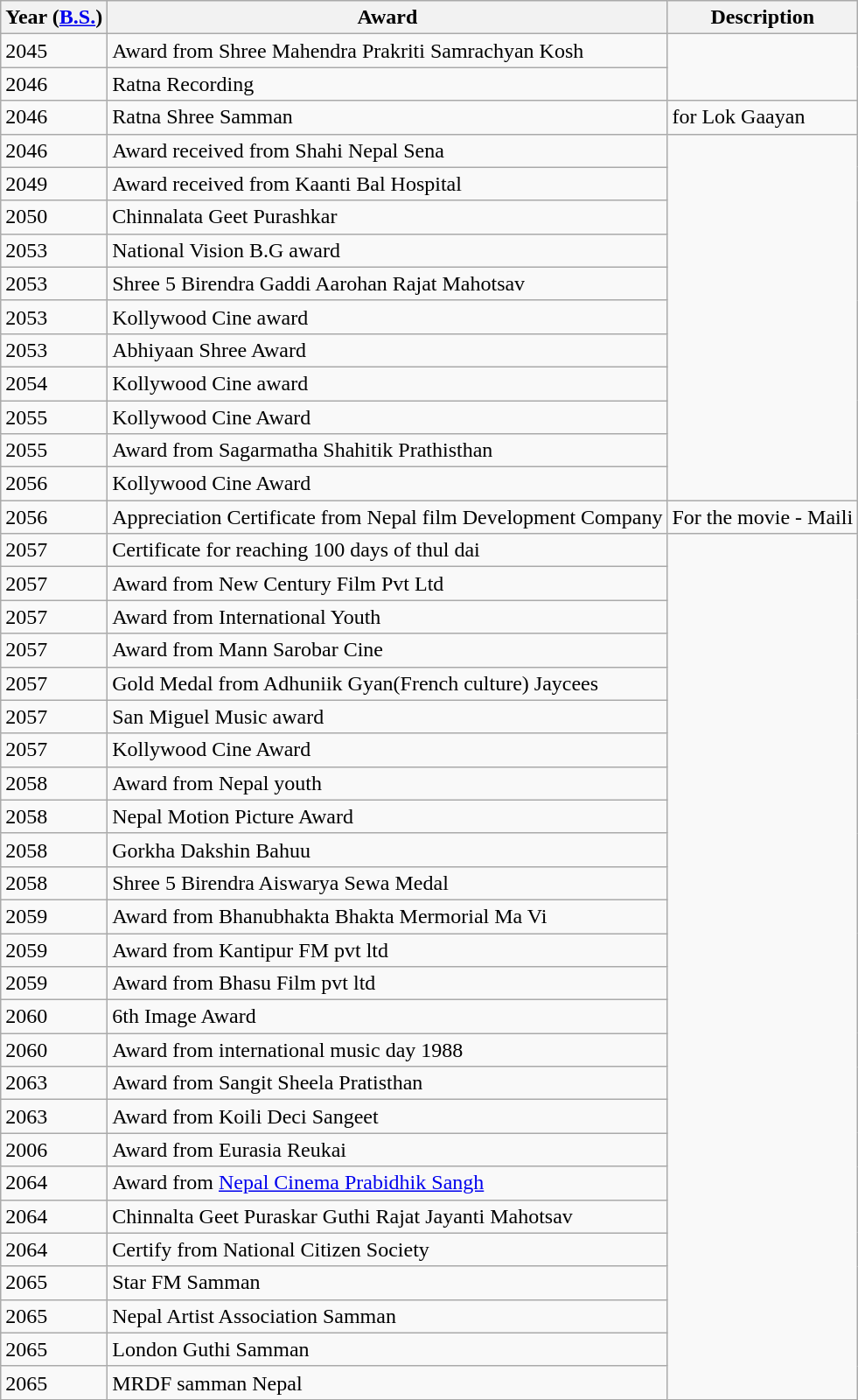<table class="wikitable sortable">
<tr>
<th>Year (<a href='#'>B.S.</a>)</th>
<th>Award</th>
<th>Description</th>
</tr>
<tr>
<td>2045</td>
<td>Award from Shree Mahendra Prakriti Samrachyan Kosh</td>
</tr>
<tr>
<td>2046</td>
<td>Ratna Recording</td>
</tr>
<tr>
<td>2046</td>
<td>Ratna Shree Samman</td>
<td>for Lok Gaayan</td>
</tr>
<tr>
<td>2046</td>
<td>Award received from Shahi Nepal Sena</td>
</tr>
<tr>
<td>2049</td>
<td>Award received from Kaanti Bal Hospital</td>
</tr>
<tr>
<td>2050</td>
<td>Chinnalata Geet Purashkar</td>
</tr>
<tr>
<td>2053</td>
<td>National Vision B.G award</td>
</tr>
<tr>
<td>2053</td>
<td>Shree 5 Birendra Gaddi Aarohan Rajat Mahotsav</td>
</tr>
<tr>
<td>2053</td>
<td>Kollywood Cine award</td>
</tr>
<tr>
<td>2053</td>
<td>Abhiyaan Shree Award</td>
</tr>
<tr>
<td>2054</td>
<td>Kollywood Cine award</td>
</tr>
<tr>
<td>2055</td>
<td>Kollywood Cine Award</td>
</tr>
<tr>
<td>2055</td>
<td>Award from Sagarmatha Shahitik Prathisthan</td>
</tr>
<tr>
<td>2056</td>
<td>Kollywood Cine Award</td>
</tr>
<tr>
<td>2056</td>
<td>Appreciation Certificate from Nepal film Development Company</td>
<td>For the movie - Maili</td>
</tr>
<tr>
<td>2057</td>
<td>Certificate for reaching 100 days of thul dai</td>
</tr>
<tr>
<td>2057</td>
<td>Award from New Century Film Pvt Ltd</td>
</tr>
<tr>
<td>2057</td>
<td>Award from International Youth</td>
</tr>
<tr>
<td>2057</td>
<td>Award from Mann Sarobar Cine</td>
</tr>
<tr>
<td>2057</td>
<td>Gold Medal from Adhuniik Gyan(French culture) Jaycees</td>
</tr>
<tr>
<td>2057</td>
<td>San Miguel Music award</td>
</tr>
<tr>
<td>2057</td>
<td>Kollywood Cine Award</td>
</tr>
<tr>
<td>2058</td>
<td>Award from Nepal youth</td>
</tr>
<tr>
<td>2058</td>
<td>Nepal Motion Picture Award</td>
</tr>
<tr>
<td>2058</td>
<td>Gorkha Dakshin Bahuu</td>
</tr>
<tr>
<td>2058</td>
<td>Shree 5 Birendra Aiswarya Sewa Medal</td>
</tr>
<tr>
<td>2059</td>
<td>Award from Bhanubhakta Bhakta Mermorial Ma Vi</td>
</tr>
<tr>
<td>2059</td>
<td>Award from Kantipur FM pvt ltd</td>
</tr>
<tr>
<td>2059</td>
<td>Award from Bhasu Film pvt ltd</td>
</tr>
<tr>
<td>2060</td>
<td>6th Image Award</td>
</tr>
<tr>
<td>2060</td>
<td>Award from international music day 1988</td>
</tr>
<tr>
<td>2063</td>
<td>Award from Sangit Sheela Pratisthan</td>
</tr>
<tr>
<td>2063</td>
<td>Award from Koili Deci Sangeet</td>
</tr>
<tr>
<td>2006</td>
<td>Award from Eurasia Reukai</td>
</tr>
<tr>
<td>2064</td>
<td>Award from <a href='#'>Nepal Cinema Prabidhik Sangh</a></td>
</tr>
<tr>
<td>2064</td>
<td>Chinnalta Geet Puraskar Guthi Rajat Jayanti Mahotsav</td>
</tr>
<tr>
<td>2064</td>
<td>Certify from National Citizen Society</td>
</tr>
<tr>
<td>2065</td>
<td>Star FM Samman</td>
</tr>
<tr>
<td>2065</td>
<td>Nepal Artist Association Samman</td>
</tr>
<tr>
<td>2065</td>
<td>London Guthi Samman</td>
</tr>
<tr>
<td>2065</td>
<td>MRDF samman Nepal</td>
</tr>
</table>
